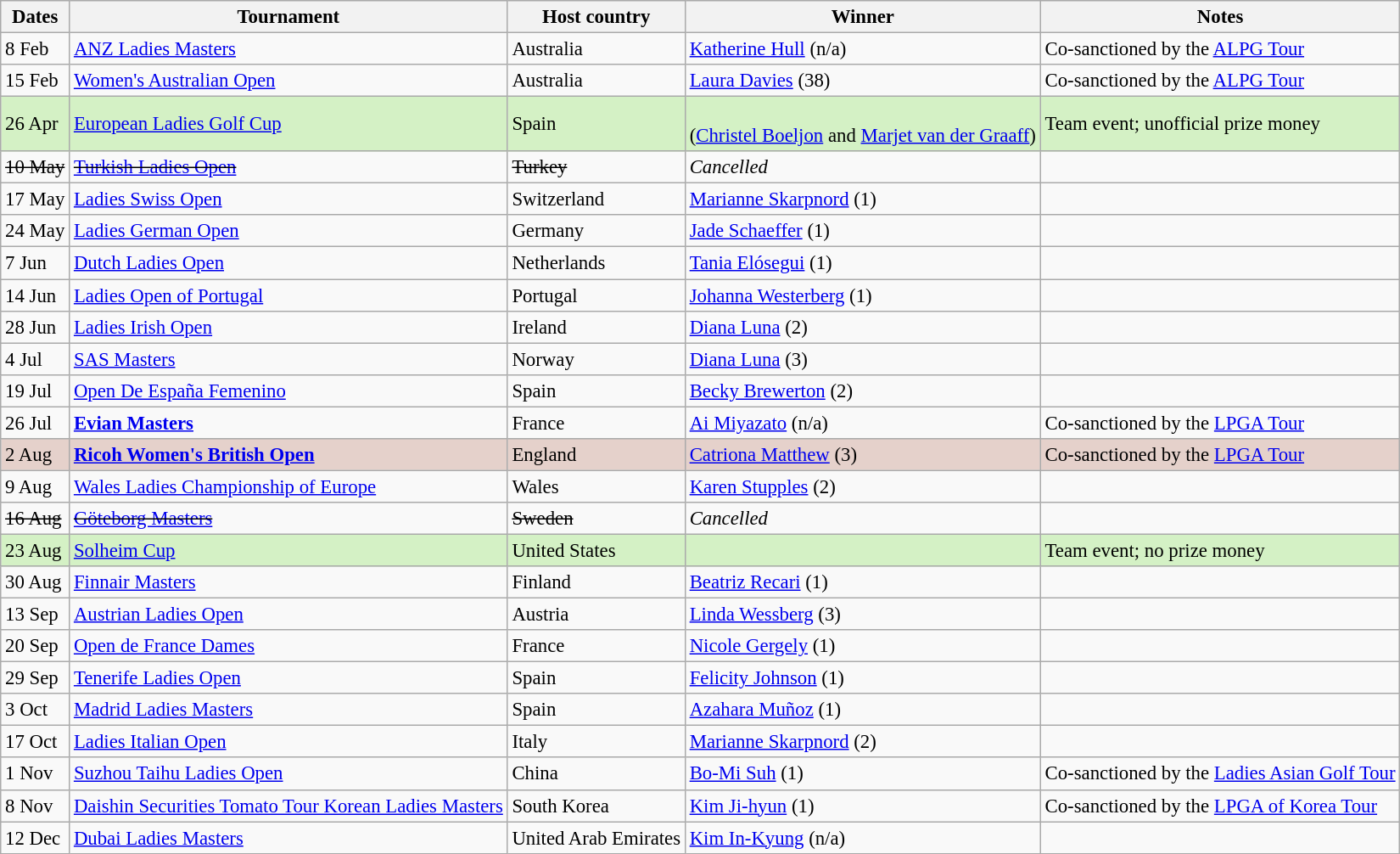<table class="wikitable sortable" style="font-size:95%">
<tr>
<th>Dates</th>
<th>Tournament</th>
<th>Host country</th>
<th>Winner</th>
<th>Notes</th>
</tr>
<tr>
<td>8 Feb</td>
<td><a href='#'>ANZ Ladies Masters</a></td>
<td>Australia</td>
<td> <a href='#'>Katherine Hull</a> (n/a)</td>
<td>Co-sanctioned by the <a href='#'>ALPG Tour</a></td>
</tr>
<tr>
<td>15 Feb</td>
<td><a href='#'>Women's Australian Open</a></td>
<td>Australia</td>
<td> <a href='#'>Laura Davies</a> (38)</td>
<td>Co-sanctioned by the <a href='#'>ALPG Tour</a></td>
</tr>
<tr style="background:#D4F1C5;">
<td>26 Apr</td>
<td><a href='#'>European Ladies Golf Cup</a></td>
<td>Spain</td>
<td><br>(<a href='#'>Christel Boeljon</a> and <a href='#'>Marjet van der Graaff</a>)</td>
<td>Team event; unofficial prize money</td>
</tr>
<tr>
<td><s>10 May</s></td>
<td><s><a href='#'>Turkish Ladies Open</a></s></td>
<td><s>Turkey</s></td>
<td><em>Cancelled</em></td>
<td></td>
</tr>
<tr>
<td>17 May</td>
<td><a href='#'>Ladies Swiss Open</a></td>
<td>Switzerland</td>
<td> <a href='#'>Marianne Skarpnord</a> (1)</td>
<td></td>
</tr>
<tr>
<td>24 May</td>
<td><a href='#'>Ladies German Open</a></td>
<td>Germany</td>
<td> <a href='#'>Jade Schaeffer</a> (1)</td>
<td></td>
</tr>
<tr>
<td>7 Jun</td>
<td><a href='#'>Dutch Ladies Open</a></td>
<td>Netherlands</td>
<td> <a href='#'>Tania Elósegui</a> (1)</td>
<td></td>
</tr>
<tr>
<td>14 Jun</td>
<td><a href='#'>Ladies Open of Portugal</a></td>
<td>Portugal</td>
<td> <a href='#'>Johanna Westerberg</a> (1)</td>
<td></td>
</tr>
<tr>
<td>28 Jun</td>
<td><a href='#'>Ladies Irish Open</a></td>
<td>Ireland</td>
<td> <a href='#'>Diana Luna</a> (2)</td>
<td></td>
</tr>
<tr>
<td>4 Jul</td>
<td><a href='#'>SAS Masters</a></td>
<td>Norway</td>
<td> <a href='#'>Diana Luna</a> (3)</td>
<td></td>
</tr>
<tr>
<td>19 Jul</td>
<td><a href='#'>Open De España Femenino</a></td>
<td>Spain</td>
<td> <a href='#'>Becky Brewerton</a> (2)</td>
<td></td>
</tr>
<tr>
<td>26 Jul</td>
<td><strong><a href='#'>Evian Masters</a></strong></td>
<td>France</td>
<td> <a href='#'>Ai Miyazato</a> (n/a)</td>
<td>Co-sanctioned by the <a href='#'>LPGA Tour</a></td>
</tr>
<tr style="background:#e5d1cb;">
<td>2 Aug</td>
<td><strong><a href='#'>Ricoh Women's British Open</a></strong></td>
<td>England</td>
<td> <a href='#'>Catriona Matthew</a> (3)</td>
<td>Co-sanctioned by the <a href='#'>LPGA Tour</a></td>
</tr>
<tr>
<td>9 Aug</td>
<td><a href='#'>Wales Ladies Championship of Europe</a></td>
<td>Wales</td>
<td> <a href='#'>Karen Stupples</a> (2)</td>
<td></td>
</tr>
<tr>
<td><s>16 Aug</s></td>
<td><s><a href='#'>Göteborg Masters</a></s></td>
<td><s>Sweden</s></td>
<td><em>Cancelled</em></td>
<td></td>
</tr>
<tr style="background:#D4F1C5;">
<td>23 Aug</td>
<td><a href='#'>Solheim Cup</a></td>
<td>United States</td>
<td></td>
<td>Team event; no prize money</td>
</tr>
<tr>
<td>30 Aug</td>
<td><a href='#'>Finnair Masters</a></td>
<td>Finland</td>
<td> <a href='#'>Beatriz Recari</a> (1)</td>
<td></td>
</tr>
<tr>
<td>13 Sep</td>
<td><a href='#'>Austrian Ladies Open</a></td>
<td>Austria</td>
<td> <a href='#'>Linda Wessberg</a> (3)</td>
<td></td>
</tr>
<tr>
<td>20 Sep</td>
<td><a href='#'>Open de France Dames</a></td>
<td>France</td>
<td> <a href='#'>Nicole Gergely</a> (1)</td>
<td></td>
</tr>
<tr>
<td>29 Sep</td>
<td><a href='#'>Tenerife Ladies Open</a></td>
<td>Spain</td>
<td> <a href='#'>Felicity Johnson</a> (1)</td>
<td></td>
</tr>
<tr>
<td>3 Oct</td>
<td><a href='#'>Madrid Ladies Masters</a></td>
<td>Spain</td>
<td> <a href='#'>Azahara Muñoz</a> (1)</td>
<td></td>
</tr>
<tr>
<td>17 Oct</td>
<td><a href='#'>Ladies Italian Open</a></td>
<td>Italy</td>
<td> <a href='#'>Marianne Skarpnord</a> (2)</td>
<td></td>
</tr>
<tr>
<td>1 Nov</td>
<td><a href='#'>Suzhou Taihu Ladies Open</a></td>
<td>China</td>
<td> <a href='#'>Bo-Mi Suh</a> (1)</td>
<td>Co-sanctioned by the <a href='#'>Ladies Asian Golf Tour</a></td>
</tr>
<tr>
<td>8 Nov</td>
<td><a href='#'>Daishin Securities Tomato Tour Korean Ladies Masters</a></td>
<td>South Korea</td>
<td> <a href='#'>Kim Ji-hyun</a> (1)</td>
<td>Co-sanctioned by the <a href='#'>LPGA of Korea Tour</a></td>
</tr>
<tr>
<td>12 Dec</td>
<td><a href='#'>Dubai Ladies Masters</a></td>
<td>United Arab Emirates</td>
<td> <a href='#'>Kim In-Kyung</a> (n/a)</td>
<td></td>
</tr>
</table>
